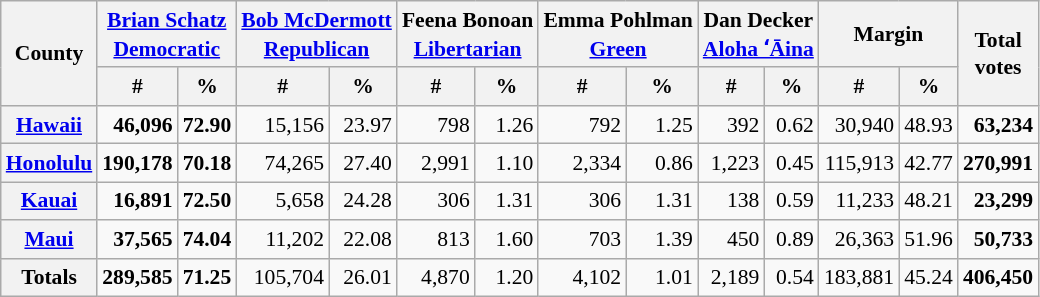<table class="wikitable sortable" style="text-align:right;font-size:90%;line-height:1.3">
<tr>
<th rowspan="2">County</th>
<th colspan="2"><a href='#'>Brian Schatz</a><br><a href='#'>Democratic</a></th>
<th colspan="2"><a href='#'>Bob McDermott</a><br><a href='#'>Republican</a></th>
<th colspan="2">Feena Bonoan<br><a href='#'>Libertarian</a></th>
<th colspan="2">Emma Pohlman<br><a href='#'>Green</a></th>
<th colspan="2">Dan Decker<br><a href='#'>Aloha ʻĀina</a></th>
<th colspan="2">Margin</th>
<th rowspan="2">Total<br>votes</th>
</tr>
<tr>
<th data-sort-type="number">#</th>
<th data-sort-type="number">%</th>
<th data-sort-type="number">#</th>
<th data-sort-type="number">%</th>
<th data-sort-type="number">#</th>
<th data-sort-type="number">%</th>
<th data-sort-type="number">#</th>
<th data-sort-type="number">%</th>
<th data-sort-type="number">#</th>
<th data-sort-type="number">%</th>
<th data-sort-type="number">#</th>
<th data-sort-type="number">%</th>
</tr>
<tr>
<th><a href='#'>Hawaii</a></th>
<td><strong>46,096</strong></td>
<td><strong>72.90</strong></td>
<td>15,156</td>
<td>23.97</td>
<td>798</td>
<td>1.26</td>
<td>792</td>
<td>1.25</td>
<td>392</td>
<td>0.62</td>
<td>30,940</td>
<td>48.93</td>
<td><strong>63,234</strong></td>
</tr>
<tr>
<th><a href='#'>Honolulu</a></th>
<td><strong>190,178</strong></td>
<td><strong>70.18</strong></td>
<td>74,265</td>
<td>27.40</td>
<td>2,991</td>
<td>1.10</td>
<td>2,334</td>
<td>0.86</td>
<td>1,223</td>
<td>0.45</td>
<td>115,913</td>
<td>42.77</td>
<td><strong>270,991</strong><br></td>
</tr>
<tr>
<th><a href='#'>Kauai</a></th>
<td><strong>16,891</strong></td>
<td><strong>72.50</strong></td>
<td>5,658</td>
<td>24.28</td>
<td>306</td>
<td>1.31</td>
<td>306</td>
<td>1.31</td>
<td>138</td>
<td>0.59</td>
<td>11,233</td>
<td>48.21</td>
<td><strong>23,299</strong></td>
</tr>
<tr>
<th><a href='#'>Maui</a></th>
<td><strong>37,565</strong></td>
<td><strong>74.04</strong></td>
<td>11,202</td>
<td>22.08</td>
<td>813</td>
<td>1.60</td>
<td>703</td>
<td>1.39</td>
<td>450</td>
<td>0.89</td>
<td>26,363</td>
<td>51.96</td>
<td><strong>50,733</strong></td>
</tr>
<tr class="sortbottom">
<th>Totals</th>
<td><strong>289,585</strong></td>
<td><strong>71.25</strong></td>
<td>105,704</td>
<td>26.01</td>
<td>4,870</td>
<td>1.20</td>
<td>4,102</td>
<td>1.01</td>
<td>2,189</td>
<td>0.54</td>
<td>183,881</td>
<td>45.24</td>
<td><strong>406,450</strong></td>
</tr>
</table>
